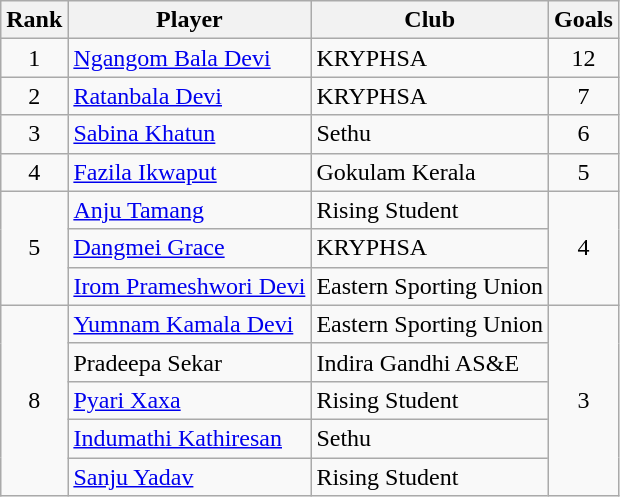<table class="wikitable" style="text-align:center">
<tr>
<th>Rank</th>
<th>Player</th>
<th>Club</th>
<th>Goals</th>
</tr>
<tr>
<td rowspan="1">1</td>
<td align="left"> <a href='#'>Ngangom Bala Devi</a></td>
<td align="left">KRYPHSA</td>
<td rowspan="1">12</td>
</tr>
<tr>
<td rowspan="1">2</td>
<td align="left"> <a href='#'>Ratanbala Devi</a></td>
<td align="left">KRYPHSA</td>
<td rowspan="1">7</td>
</tr>
<tr>
<td rowspan="1">3</td>
<td align="left"> <a href='#'>Sabina Khatun</a></td>
<td align="left">Sethu</td>
<td rowspan="1">6</td>
</tr>
<tr>
<td rowspan="1">4</td>
<td align="left"> <a href='#'>Fazila Ikwaput</a></td>
<td align="left">Gokulam Kerala</td>
<td rowspan="1">5</td>
</tr>
<tr>
<td rowspan="3">5</td>
<td align="left"> <a href='#'>Anju Tamang</a></td>
<td align="left">Rising Student</td>
<td rowspan="3">4</td>
</tr>
<tr>
<td align="left"> <a href='#'>Dangmei Grace</a></td>
<td align="left">KRYPHSA</td>
</tr>
<tr>
<td align="left"> <a href='#'>Irom Prameshwori Devi</a></td>
<td align="left">Eastern Sporting Union</td>
</tr>
<tr>
<td rowspan="5">8</td>
<td align="left"> <a href='#'>Yumnam Kamala Devi</a></td>
<td align="left">Eastern Sporting Union</td>
<td rowspan="5">3</td>
</tr>
<tr>
<td align="left"> Pradeepa Sekar</td>
<td align="left">Indira Gandhi AS&E</td>
</tr>
<tr>
<td align="left"> <a href='#'>Pyari Xaxa</a></td>
<td align="left">Rising Student</td>
</tr>
<tr>
<td align="left"> <a href='#'>Indumathi Kathiresan</a></td>
<td align="left">Sethu</td>
</tr>
<tr>
<td align="left"> <a href='#'>Sanju Yadav</a></td>
<td align="left">Rising Student</td>
</tr>
</table>
